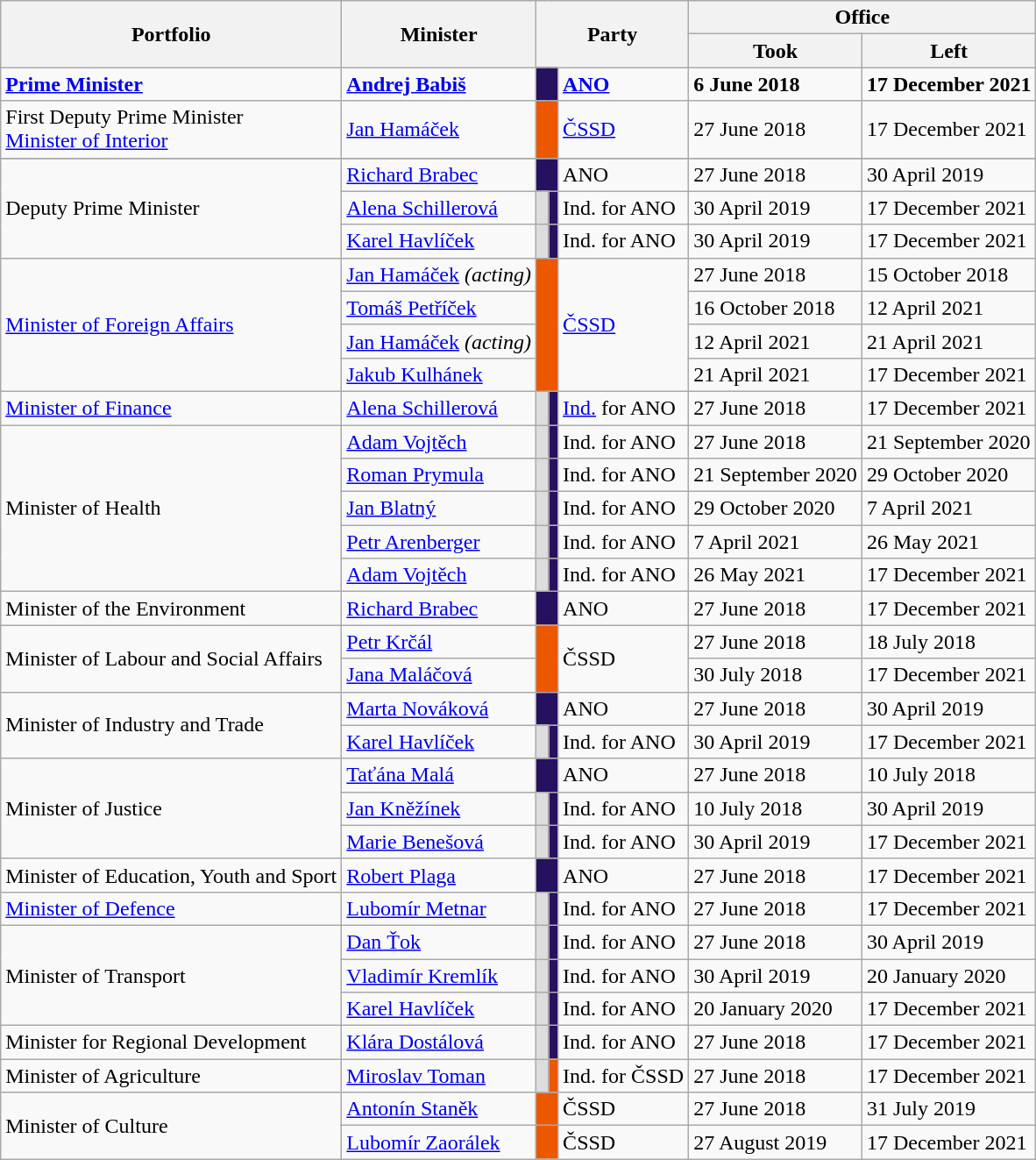<table class="wikitable">
<tr>
<th rowspan="2">Portfolio</th>
<th rowspan="2">Minister</th>
<th colspan="3" rowspan="2">Party</th>
<th colspan="2">Office</th>
</tr>
<tr>
<th>Took</th>
<th>Left</th>
</tr>
<tr>
<td><a href='#'><strong>Prime Minister</strong></a></td>
<td><strong><a href='#'>Andrej Babiš</a></strong></td>
<td colspan="2" style="background-color:#261060"></td>
<td><a href='#'><strong>ANO</strong></a></td>
<td><strong>6 June 2018</strong></td>
<td><strong>17 December 2021</strong></td>
</tr>
<tr>
<td>First Deputy Prime Minister<br><a href='#'>Minister of Interior</a></td>
<td><a href='#'>Jan Hamáček</a></td>
<td colspan="2" style="background-color:#EC5800"></td>
<td><a href='#'>ČSSD</a></td>
<td>27 June 2018</td>
<td>17 December 2021</td>
</tr>
<tr>
</tr>
<tr>
<td rowspan="3">Deputy Prime Minister</td>
<td><a href='#'>Richard Brabec</a></td>
<td colspan="2" style="background-color:#261060"></td>
<td>ANO</td>
<td>27 June 2018</td>
<td>30 April 2019</td>
</tr>
<tr>
<td><a href='#'>Alena Schillerová</a></td>
<td style="background-color:#DDDDDD;width:2px"></td>
<td style="background-color:#261060"></td>
<td>Ind. for ANO</td>
<td>30 April 2019</td>
<td>17 December 2021</td>
</tr>
<tr>
<td><a href='#'>Karel Havlíček</a></td>
<td style="background-color:#DDDDDD;width:2px"></td>
<td style="background-color:#261060"></td>
<td>Ind. for ANO</td>
<td>30 April 2019</td>
<td>17 December 2021</td>
</tr>
<tr>
<td rowspan="4"><a href='#'>Minister of Foreign Affairs</a></td>
<td><a href='#'>Jan Hamáček</a> <em>(acting)</em></td>
<td colspan="2" rowspan="4" style="background-color:#EC5800"></td>
<td rowspan="4"><a href='#'>ČSSD</a></td>
<td>27 June 2018</td>
<td>15 October 2018</td>
</tr>
<tr>
<td><a href='#'>Tomáš Petříček</a></td>
<td>16 October 2018</td>
<td>12 April 2021</td>
</tr>
<tr>
<td><a href='#'>Jan Hamáček</a> <em>(acting)</em></td>
<td>12 April 2021</td>
<td>21 April 2021</td>
</tr>
<tr>
<td><a href='#'>Jakub Kulhánek</a></td>
<td>21 April 2021</td>
<td>17 December 2021</td>
</tr>
<tr>
<td><a href='#'>Minister of Finance</a></td>
<td><a href='#'>Alena Schillerová</a></td>
<td style="background-color:#DDDDDD;width:2px"></td>
<td style="background-color:#261060"></td>
<td><a href='#'>Ind.</a> for ANO</td>
<td>27 June 2018</td>
<td>17 December 2021</td>
</tr>
<tr>
<td rowspan="5">Minister of Health</td>
<td><a href='#'>Adam Vojtěch</a></td>
<td style="background-color:#DDDDDD"></td>
<td style="background-color:#261060"></td>
<td>Ind. for ANO</td>
<td>27 June 2018</td>
<td>21 September 2020</td>
</tr>
<tr>
<td><a href='#'>Roman Prymula</a></td>
<td style="background-color:#DDDDDD"></td>
<td style="background-color:#261060"></td>
<td>Ind. for ANO</td>
<td>21 September 2020</td>
<td>29 October 2020</td>
</tr>
<tr>
<td><a href='#'>Jan Blatný</a></td>
<td style="background-color:#DDDDDD"></td>
<td style="background-color:#261060"></td>
<td>Ind. for ANO</td>
<td>29 October 2020</td>
<td>7 April 2021</td>
</tr>
<tr>
<td><a href='#'>Petr Arenberger</a></td>
<td style="background-color:#DDDDDD"></td>
<td style="background-color:#261060"></td>
<td>Ind. for ANO</td>
<td>7 April 2021</td>
<td>26 May 2021</td>
</tr>
<tr>
<td><a href='#'>Adam Vojtěch</a></td>
<td style="background-color:#DDDDDD"></td>
<td style="background-color:#261060"></td>
<td>Ind. for ANO</td>
<td>26 May 2021</td>
<td>17 December 2021</td>
</tr>
<tr>
<td>Minister of the Environment</td>
<td><a href='#'>Richard Brabec</a></td>
<td colspan="2" style="background-color:#261060"></td>
<td>ANO</td>
<td>27 June 2018</td>
<td>17 December 2021</td>
</tr>
<tr>
<td rowspan="2">Minister of Labour and Social Affairs</td>
<td><a href='#'>Petr Krčál</a></td>
<td colspan="2" rowspan="2" style="background-color:#EC5800"></td>
<td rowspan="2">ČSSD</td>
<td>27 June 2018</td>
<td>18 July 2018</td>
</tr>
<tr>
<td><a href='#'>Jana Maláčová</a></td>
<td>30 July 2018</td>
<td>17 December 2021</td>
</tr>
<tr>
<td rowspan="2">Minister of Industry and Trade</td>
<td><a href='#'>Marta Nováková</a></td>
<td colspan="2" style="background-color:#261060"></td>
<td>ANO</td>
<td>27 June 2018</td>
<td>30 April 2019</td>
</tr>
<tr>
<td><a href='#'>Karel Havlíček</a></td>
<td style="background-color:#DDDDDD"></td>
<td style="background-color:#261060"></td>
<td>Ind. for ANO</td>
<td>30 April 2019</td>
<td>17 December 2021</td>
</tr>
<tr>
<td rowspan="3">Minister of Justice</td>
<td><a href='#'>Taťána Malá</a></td>
<td colspan="2" style="background-color:#261060"></td>
<td>ANO</td>
<td>27 June 2018</td>
<td>10 July 2018</td>
</tr>
<tr>
<td><a href='#'>Jan Kněžínek</a></td>
<td style="background-color:#DDDDDD"></td>
<td style="background-color:#261060"></td>
<td>Ind. for ANO</td>
<td>10 July 2018</td>
<td>30 April 2019</td>
</tr>
<tr>
<td><a href='#'>Marie Benešová</a></td>
<td style="background-color:#DDDDDD"></td>
<td style="background-color:#261060"></td>
<td>Ind. for ANO</td>
<td>30 April 2019</td>
<td>17 December 2021</td>
</tr>
<tr>
<td>Minister of Education, Youth and Sport</td>
<td><a href='#'>Robert Plaga</a></td>
<td colspan="2" style="background-color:#261060"></td>
<td>ANO</td>
<td>27 June 2018</td>
<td>17 December 2021</td>
</tr>
<tr>
<td><a href='#'>Minister of Defence</a></td>
<td><a href='#'>Lubomír Metnar</a></td>
<td style="background-color:#DDDDDD"></td>
<td style="background-color:#261060"></td>
<td>Ind. for ANO</td>
<td>27 June 2018</td>
<td>17 December 2021</td>
</tr>
<tr>
<td rowspan="3">Minister of Transport</td>
<td><a href='#'>Dan Ťok</a></td>
<td style="background-color:#DDDDDD"></td>
<td style="background-color:#261060"></td>
<td>Ind. for ANO</td>
<td>27 June 2018</td>
<td>30 April 2019</td>
</tr>
<tr>
<td><a href='#'>Vladimír Kremlík</a></td>
<td style="background-color:#DDDDDD"></td>
<td style="background-color:#261060"></td>
<td>Ind. for ANO</td>
<td>30 April 2019</td>
<td>20 January 2020</td>
</tr>
<tr>
<td><a href='#'>Karel Havlíček</a></td>
<td style="background-color:#DDDDDD"></td>
<td style="background-color:#261060"></td>
<td>Ind. for ANO</td>
<td>20 January 2020</td>
<td>17 December 2021</td>
</tr>
<tr>
<td>Minister for Regional Development</td>
<td><a href='#'>Klára Dostálová</a></td>
<td style="background-color:#DDDDDD"></td>
<td style="background-color:#261060"></td>
<td>Ind. for ANO</td>
<td>27 June 2018</td>
<td>17 December 2021</td>
</tr>
<tr>
<td>Minister of Agriculture</td>
<td><a href='#'>Miroslav Toman</a></td>
<td style="background-color:#DDDDDD"></td>
<td style="background-color:#EC5800"></td>
<td>Ind. for ČSSD</td>
<td>27 June 2018</td>
<td>17 December 2021</td>
</tr>
<tr>
<td rowspan="2">Minister of Culture</td>
<td><a href='#'>Antonín Staněk</a></td>
<td colspan="2" style="background-color:#EC5800"></td>
<td>ČSSD</td>
<td>27 June 2018</td>
<td>31 July 2019</td>
</tr>
<tr>
<td><a href='#'>Lubomír Zaorálek</a></td>
<td colspan="2" style="background-color:#EC5800"></td>
<td>ČSSD</td>
<td>27 August 2019</td>
<td>17 December 2021</td>
</tr>
</table>
